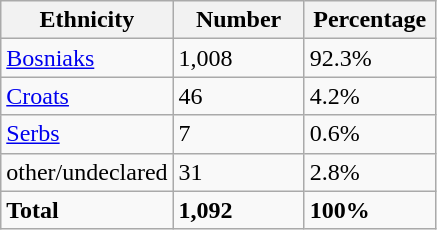<table class="wikitable">
<tr>
<th width="100px">Ethnicity</th>
<th width="80px">Number</th>
<th width="80px">Percentage</th>
</tr>
<tr>
<td><a href='#'>Bosniaks</a></td>
<td>1,008</td>
<td>92.3%</td>
</tr>
<tr>
<td><a href='#'>Croats</a></td>
<td>46</td>
<td>4.2%</td>
</tr>
<tr>
<td><a href='#'>Serbs</a></td>
<td>7</td>
<td>0.6%</td>
</tr>
<tr>
<td>other/undeclared</td>
<td>31</td>
<td>2.8%</td>
</tr>
<tr>
<td><strong>Total</strong></td>
<td><strong>1,092</strong></td>
<td><strong>100%</strong></td>
</tr>
</table>
